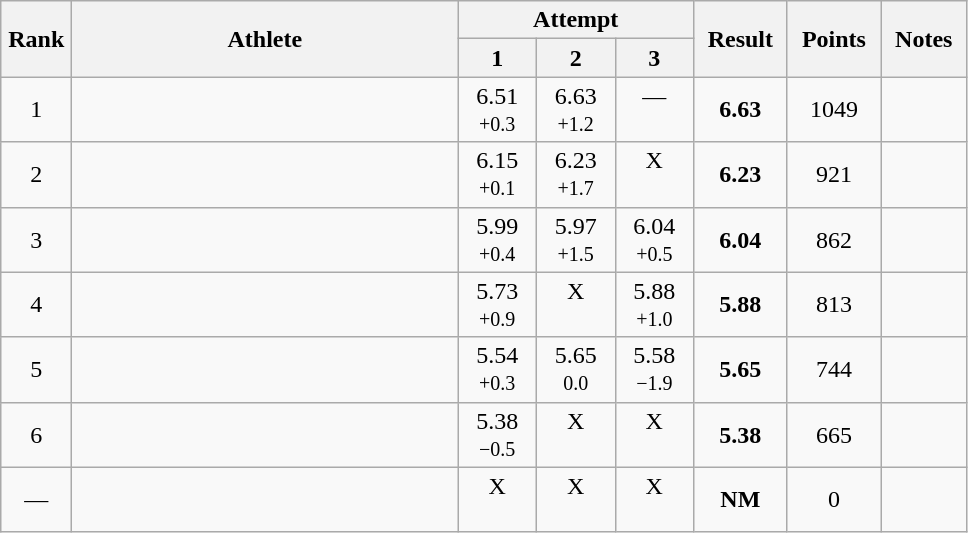<table class="wikitable" style="text-align:center">
<tr>
<th rowspan=2 width=40>Rank</th>
<th rowspan=2 width=250>Athlete</th>
<th colspan=3>Attempt</th>
<th rowspan=2 width=55>Result</th>
<th rowspan=2 width=55>Points</th>
<th rowspan=2 width=50>Notes</th>
</tr>
<tr>
<th width=45>1</th>
<th width=45>2</th>
<th width=45>3</th>
</tr>
<tr>
<td>1</td>
<td align=left></td>
<td>6.51<br><small>+0.3</small></td>
<td>6.63<br><small>+1.2</small></td>
<td>—<br> </td>
<td><strong>6.63</strong></td>
<td>1049</td>
<td></td>
</tr>
<tr>
<td>2</td>
<td align=left></td>
<td>6.15<br><small>+0.1</small></td>
<td>6.23<br><small>+1.7</small></td>
<td>X<br> </td>
<td><strong>6.23</strong></td>
<td>921</td>
<td></td>
</tr>
<tr>
<td>3</td>
<td align=left></td>
<td>5.99<br><small>+0.4</small></td>
<td>5.97<br><small>+1.5</small></td>
<td>6.04<br><small>+0.5</small></td>
<td><strong>6.04</strong></td>
<td>862</td>
<td></td>
</tr>
<tr>
<td>4</td>
<td align=left></td>
<td>5.73<br><small>+0.9</small></td>
<td>X<br> </td>
<td>5.88<br><small>+1.0</small></td>
<td><strong>5.88</strong></td>
<td>813</td>
<td></td>
</tr>
<tr>
<td>5</td>
<td align=left></td>
<td>5.54<br><small>+0.3</small></td>
<td>5.65<br><small>0.0</small></td>
<td>5.58<br><small>−1.9</small></td>
<td><strong>5.65</strong></td>
<td>744</td>
<td></td>
</tr>
<tr>
<td>6</td>
<td align=left></td>
<td>5.38<br><small>−0.5</small></td>
<td>X<br> </td>
<td>X<br> </td>
<td><strong>5.38</strong></td>
<td>665</td>
<td></td>
</tr>
<tr>
<td>—</td>
<td align=left></td>
<td>X<br> </td>
<td>X<br> </td>
<td>X<br> </td>
<td><strong>NM</strong></td>
<td>0</td>
<td></td>
</tr>
</table>
